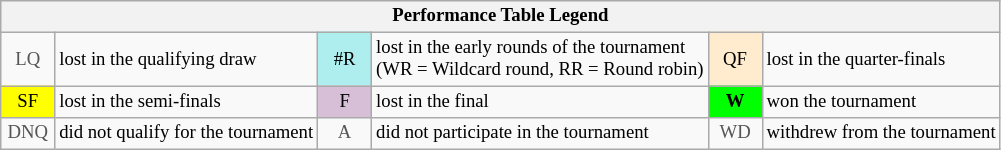<table class="wikitable" style="font-size:78%;">
<tr bgcolor="#efefef">
<th colspan="6">Performance Table Legend</th>
</tr>
<tr>
<td align="center" style="color:#555555;" width="30">LQ</td>
<td>lost in the qualifying draw</td>
<td align="center" style="background:#afeeee;">#R</td>
<td>lost in the early rounds of the tournament<br>(WR = Wildcard round, RR = Round robin)</td>
<td align="center" style="background:#ffebcd;">QF</td>
<td>lost in the quarter-finals</td>
</tr>
<tr>
<td align="center" style="background:yellow;">SF</td>
<td>lost in the semi-finals</td>
<td align="center" style="background:#D8BFD8;">F</td>
<td>lost in the final</td>
<td align="center" style="background:#00ff00;"><strong>W</strong></td>
<td>won the tournament</td>
</tr>
<tr>
<td align="center" style="color:#555555;" width="30">DNQ</td>
<td>did not qualify for the tournament</td>
<td align="center" style="color:#555555;" width="30">A</td>
<td>did not participate in the tournament</td>
<td align="center" style="color:#555555;" width="30">WD</td>
<td>withdrew from the tournament</td>
</tr>
</table>
